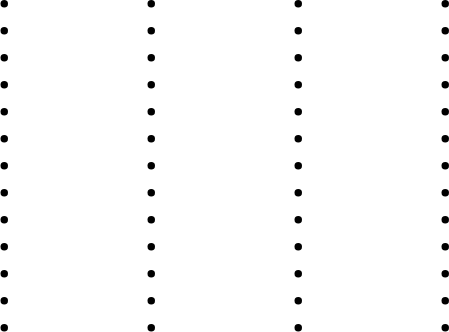<table>
<tr>
<td><br><ul><li></li><li></li><li></li><li></li><li></li><li></li><li></li><li></li><li></li><li></li><li></li><li></li><li></li></ul></td>
<td width=50></td>
<td valign=top><br><ul><li></li><li></li><li></li><li></li><li></li><li></li><li></li><li></li><li></li><li></li><li></li><li></li><li></li></ul></td>
<td width=50></td>
<td valign=top><br><ul><li></li><li></li><li></li><li></li><li></li><li></li><li></li><li></li><li></li><li></li><li></li><li></li><li></li></ul></td>
<td width=50></td>
<td valign=top><br><ul><li></li><li></li><li></li><li></li><li></li><li></li><li></li><li></li><li></li><li></li><li></li><li></li><li></li></ul></td>
</tr>
</table>
